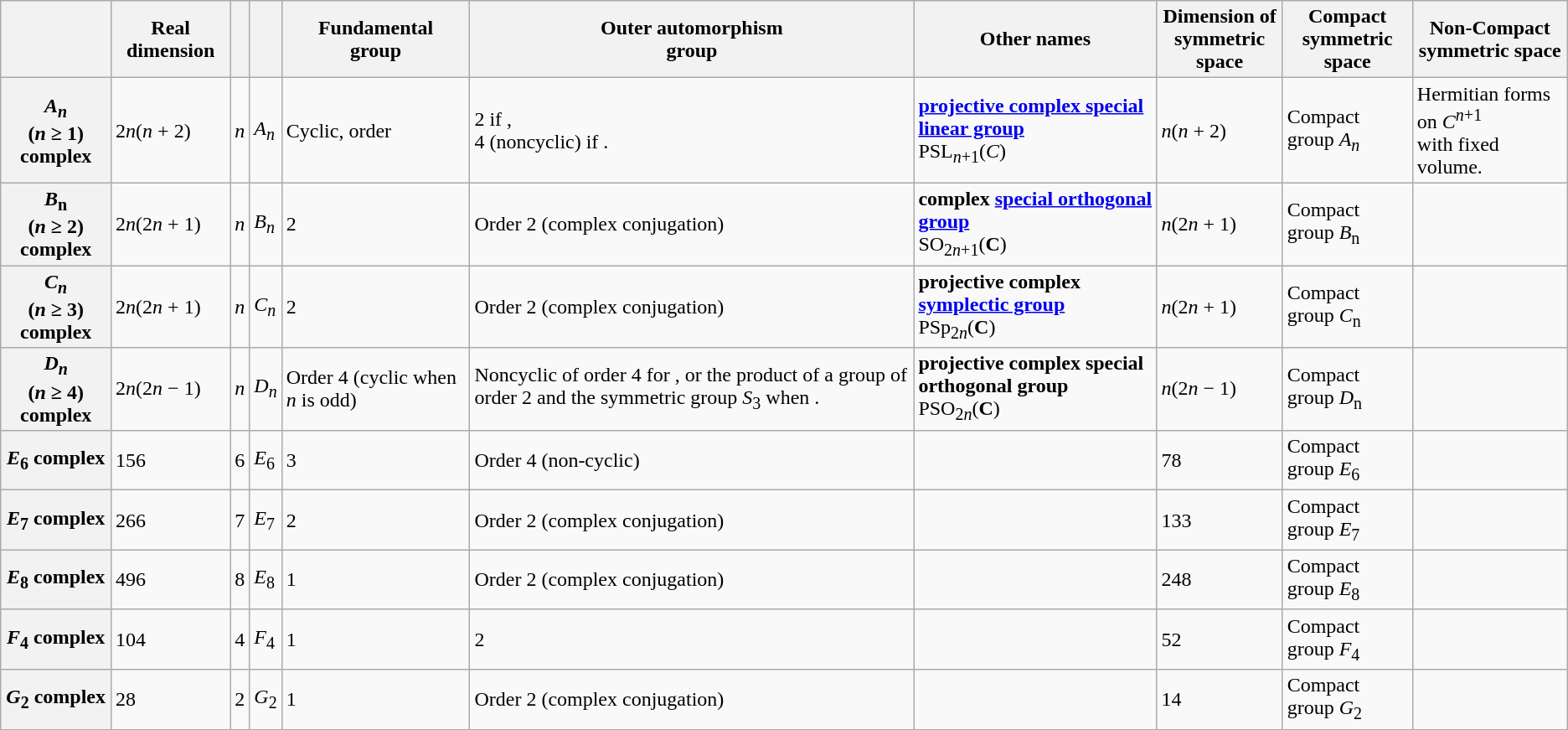<table class="wikitable sortable sort-under">
<tr>
<th></th>
<th>Real dimension</th>
<th></th>
<th></th>
<th>Fundamental<br>group</th>
<th class="unsortable">Outer auto­morphism<br>group</th>
<th class="unsortable">Other names</th>
<th>Dimension of<br>symmetric space</th>
<th class="unsortable">Compact<br>symmetric space</th>
<th class="unsortable">Non-Compact<br>symmetric space</th>
</tr>
<tr>
<th><em>A</em><sub><em>n</em></sub><br>(<em>n</em> ≥ 1) complex</th>
<td>2<em>n</em>(<em>n</em> + 2)</td>
<td><em>n</em></td>
<td><em>A</em><sub><em>n</em></sub></td>
<td>Cyclic, order </td>
<td>2 if ,<br>4 (noncyclic) if .</td>
<td><strong><a href='#'>projective complex special linear group</a></strong><br>PSL<sub><em>n</em>+1</sub>(<em>C</em>)</td>
<td><em>n</em>(<em>n</em> + 2)</td>
<td>Compact group <em>A</em><sub><em>n</em></sub></td>
<td>Hermitian forms on <em>C</em><sup><em>n</em>+1</sup><br>with fixed volume.</td>
</tr>
<tr>
<th><em>B</em><sub>n</sub><br>(<em>n</em> ≥ 2) complex</th>
<td>2<em>n</em>(2<em>n</em> + 1)</td>
<td><em>n</em></td>
<td><em>B</em><sub><em>n</em></sub></td>
<td>2</td>
<td>Order 2 (complex conjugation)</td>
<td><strong>complex <a href='#'>special orthogonal group</a></strong><br>SO<sub>2<em>n</em>+1</sub>(<strong>C</strong>)</td>
<td><em>n</em>(2<em>n</em> + 1)</td>
<td>Compact group <em>B</em><sub>n</sub></td>
<td></td>
</tr>
<tr>
<th><em>C</em><sub><em>n</em></sub><br>(<em>n</em> ≥ 3) complex</th>
<td>2<em>n</em>(2<em>n</em> + 1)</td>
<td><em>n</em></td>
<td><em>C</em><sub><em>n</em></sub></td>
<td>2</td>
<td>Order 2 (complex conjugation)</td>
<td><strong>projective complex <a href='#'>symplectic group</a></strong><br>PSp<sub>2<em>n</em></sub>(<strong>C</strong>)</td>
<td><em>n</em>(2<em>n</em> + 1)</td>
<td>Compact group <em>C</em><sub>n</sub></td>
<td></td>
</tr>
<tr>
<th><em>D</em><sub><em>n</em></sub><br>(<em>n</em> ≥ 4) complex</th>
<td>2<em>n</em>(2<em>n</em> − 1)</td>
<td><em>n</em></td>
<td><em>D</em><sub><em>n</em></sub></td>
<td>Order 4 (cyclic when <em>n</em> is odd)</td>
<td>Noncyclic of order 4 for , or the product of a group of order 2 and the symmetric group <em>S</em><sub>3</sub> when .</td>
<td><strong>projective complex special orthogonal group</strong><br>PSO<sub>2<em>n</em></sub>(<strong>C</strong>)</td>
<td><em>n</em>(2<em>n</em> − 1)</td>
<td>Compact group <em>D</em><sub>n</sub></td>
<td></td>
</tr>
<tr>
<th><em>E</em><sub>6</sub> complex</th>
<td>156</td>
<td>6</td>
<td><em>E</em><sub>6</sub></td>
<td>3</td>
<td>Order 4 (non-cyclic)</td>
<td></td>
<td>78</td>
<td>Compact group <em>E</em><sub>6</sub></td>
<td></td>
</tr>
<tr>
<th><em>E</em><sub>7</sub> complex</th>
<td>266</td>
<td>7</td>
<td><em>E</em><sub>7</sub></td>
<td>2</td>
<td>Order 2 (complex conjugation)</td>
<td></td>
<td>133</td>
<td>Compact group <em>E</em><sub>7</sub></td>
<td></td>
</tr>
<tr>
<th><em>E</em><sub>8</sub> complex</th>
<td>496</td>
<td>8</td>
<td><em>E</em><sub>8</sub></td>
<td>1</td>
<td>Order 2 (complex conjugation)</td>
<td></td>
<td>248</td>
<td>Compact group <em>E</em><sub>8</sub></td>
<td></td>
</tr>
<tr>
<th><em>F</em><sub>4</sub> complex</th>
<td>104</td>
<td>4</td>
<td><em>F</em><sub>4</sub></td>
<td>1</td>
<td>2</td>
<td></td>
<td>52</td>
<td>Compact group <em>F</em><sub>4</sub></td>
<td></td>
</tr>
<tr>
<th><em>G</em><sub>2</sub> complex</th>
<td>28</td>
<td>2</td>
<td><em>G</em><sub>2</sub></td>
<td>1</td>
<td>Order 2 (complex conjugation)</td>
<td></td>
<td>14</td>
<td>Compact group <em>G</em><sub>2</sub></td>
<td></td>
</tr>
</table>
